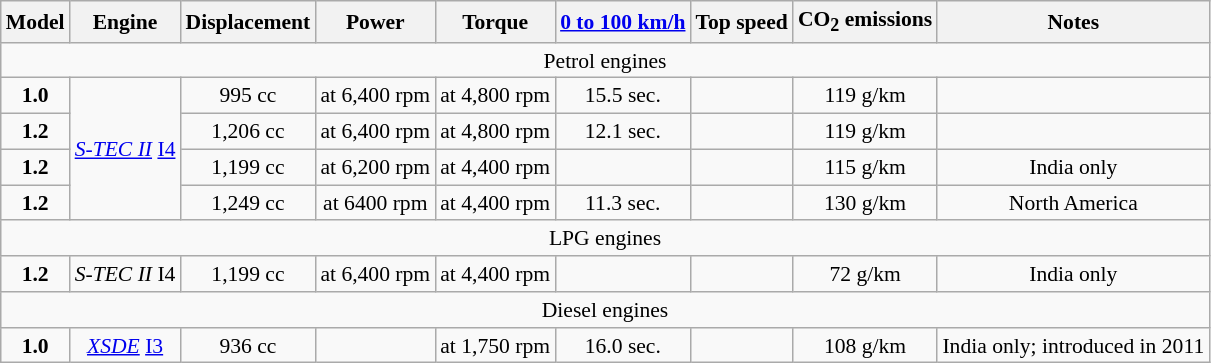<table class="wikitable" style="text-align:center; font-size:90%;">
<tr>
<th>Model</th>
<th>Engine</th>
<th>Displacement</th>
<th>Power</th>
<th>Torque</th>
<th><a href='#'>0 to 100 km/h</a></th>
<th>Top speed</th>
<th>CO<sub>2</sub> emissions</th>
<th>Notes</th>
</tr>
<tr>
<td colspan="9" >Petrol engines</td>
</tr>
<tr>
<td><strong>1.0</strong></td>
<td rowspan="4"><a href='#'><em>S-TEC II</em></a> <a href='#'>I4</a></td>
<td>995 cc</td>
<td> at 6,400 rpm</td>
<td> at 4,800 rpm</td>
<td>15.5 sec.</td>
<td></td>
<td>119 g/km</td>
<td></td>
</tr>
<tr>
<td><strong>1.2</strong></td>
<td>1,206 cc</td>
<td> at 6,400 rpm</td>
<td> at 4,800 rpm</td>
<td>12.1 sec.</td>
<td></td>
<td>119 g/km</td>
<td></td>
</tr>
<tr>
<td><strong>1.2</strong></td>
<td>1,199 cc</td>
<td> at 6,200 rpm</td>
<td> at 4,400 rpm</td>
<td></td>
<td></td>
<td>115 g/km</td>
<td>India only</td>
</tr>
<tr>
<td><strong>1.2</strong></td>
<td>1,249 cc</td>
<td> at 6400 rpm</td>
<td> at 4,400 rpm</td>
<td>11.3 sec.</td>
<td></td>
<td>130 g/km</td>
<td>North America</td>
</tr>
<tr>
<td colspan="9" >LPG engines</td>
</tr>
<tr>
<td><strong>1.2</strong></td>
<td><em>S-TEC II</em> I4</td>
<td>1,199 cc</td>
<td> at 6,400 rpm</td>
<td> at 4,400 rpm</td>
<td></td>
<td></td>
<td>72 g/km</td>
<td>India only</td>
</tr>
<tr>
<td colspan="9" >Diesel engines</td>
</tr>
<tr>
<td><strong>1.0</strong></td>
<td><em><a href='#'>XSDE</a></em> <a href='#'>I3</a></td>
<td>936 cc</td>
<td></td>
<td> at 1,750 rpm</td>
<td>16.0 sec.</td>
<td></td>
<td>108 g/km</td>
<td>India only; introduced in 2011</td>
</tr>
</table>
